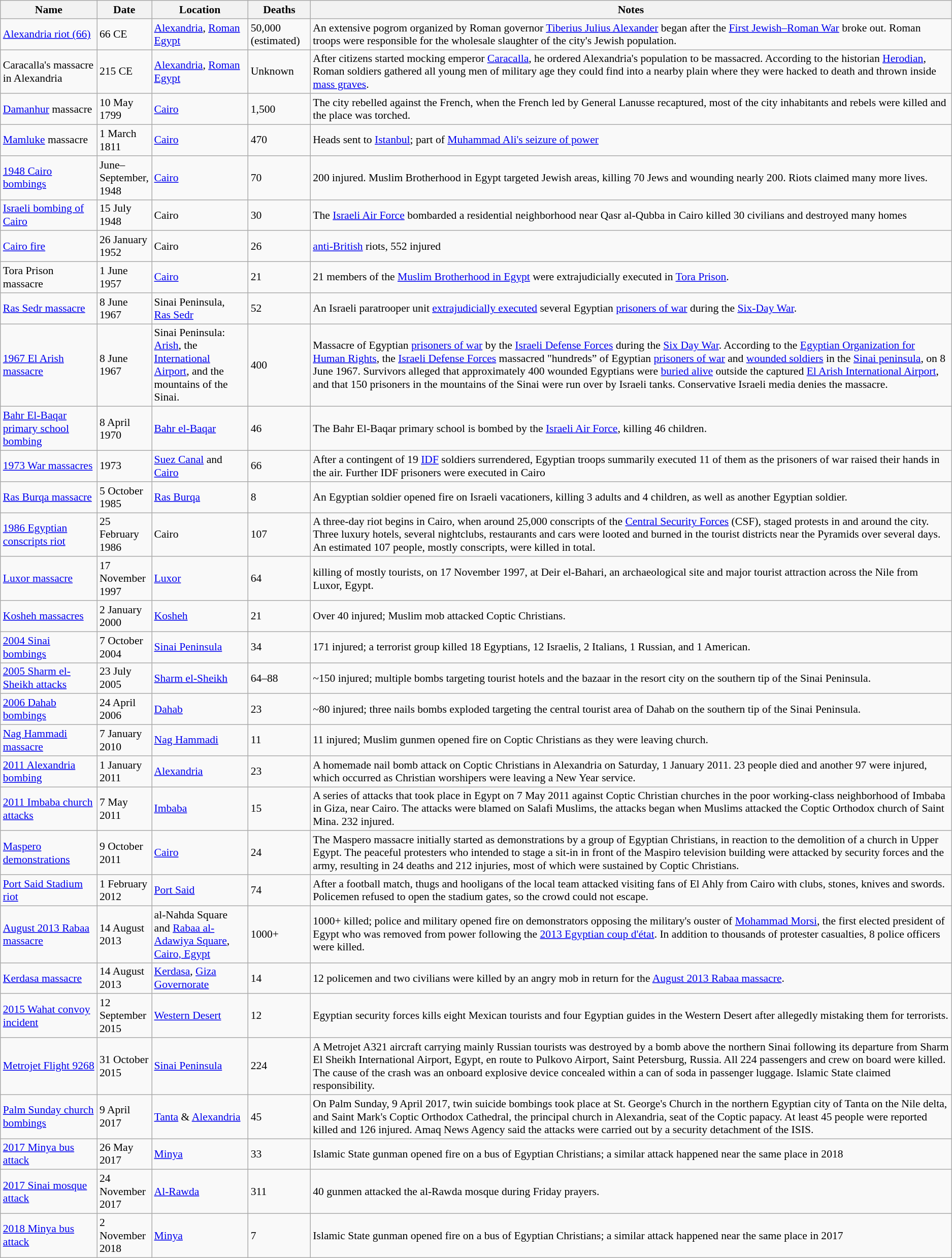<table class="sortable wikitable" style="font-size:90%;">
<tr>
<th style="width:120px;">Name</th>
<th data-sort-type="date" style="width:65px;">Date</th>
<th style="width:120px;">Location</th>
<th data-sort-type="number" style="width:75px;">Deaths</th>
<th class="unsortable">Notes</th>
</tr>
<tr>
<td><a href='#'>Alexandria riot (66)</a></td>
<td>66 CE</td>
<td><a href='#'>Alexandria</a>, <a href='#'>Roman Egypt</a></td>
<td>50,000 (estimated)</td>
<td>An extensive pogrom organized by Roman governor <a href='#'>Tiberius Julius Alexander</a> began after the  <a href='#'>First Jewish–Roman War</a> broke out. Roman troops were responsible for the wholesale slaughter of the city's Jewish population.</td>
</tr>
<tr>
<td>Caracalla's massacre in Alexandria</td>
<td>215 CE</td>
<td><a href='#'>Alexandria</a>, <a href='#'>Roman Egypt</a></td>
<td>Unknown</td>
<td>After citizens started mocking emperor <a href='#'>Caracalla</a>, he ordered Alexandria's population to be massacred. According to the historian <a href='#'>Herodian</a>, Roman soldiers gathered all young men of military age they could find into a nearby plain where they were hacked to death and thrown inside <a href='#'>mass graves</a>.</td>
</tr>
<tr>
<td><a href='#'>Damanhur</a> massacre</td>
<td>10 May 1799</td>
<td><a href='#'>Cairo</a></td>
<td>1,500</td>
<td>The city rebelled against the French, when the French led by General Lanusse recaptured, most of the city inhabitants and rebels were killed and the place was torched.</td>
</tr>
<tr>
<td><a href='#'>Mamluke</a> massacre</td>
<td>1 March 1811</td>
<td><a href='#'>Cairo</a></td>
<td>470</td>
<td>Heads sent to <a href='#'>Istanbul</a>; part of <a href='#'>Muhammad Ali's seizure of power</a></td>
</tr>
<tr>
<td><a href='#'>1948 Cairo bombings</a></td>
<td>June–September, 1948</td>
<td><a href='#'>Cairo</a></td>
<td>70</td>
<td>200 injured. Muslim Brotherhood in Egypt targeted Jewish areas, killing 70 Jews and wounding nearly 200. Riots claimed many more lives.</td>
</tr>
<tr>
<td><a href='#'>Israeli bombing of Cairo</a></td>
<td>15 July 1948</td>
<td>Cairo</td>
<td>30</td>
<td>The <a href='#'>Israeli Air Force</a> bombarded a residential neighborhood near Qasr al-Qubba in Cairo killed 30 civilians and destroyed many homes</td>
</tr>
<tr>
<td><a href='#'>Cairo fire</a></td>
<td>26 January 1952</td>
<td>Cairo</td>
<td>26</td>
<td><a href='#'>anti-British</a> riots, 552 injured</td>
</tr>
<tr>
<td>Tora Prison massacre</td>
<td>1 June 1957</td>
<td><a href='#'>Cairo</a></td>
<td>21</td>
<td>21 members of the <a href='#'>Muslim Brotherhood in Egypt</a> were extrajudicially executed in <a href='#'>Tora Prison</a>.</td>
</tr>
<tr>
<td><a href='#'>Ras Sedr massacre</a></td>
<td>8 June 1967</td>
<td>Sinai Peninsula, <br> <a href='#'>Ras Sedr</a></td>
<td>52</td>
<td>An Israeli paratrooper unit <a href='#'>extrajudicially executed</a> several Egyptian <a href='#'>prisoners of war</a> during the <a href='#'>Six-Day War</a>.</td>
</tr>
<tr>
<td><a href='#'>1967 El Arish massacre</a></td>
<td>8 June 1967</td>
<td>Sinai Peninsula: <br> <a href='#'>Arish</a>, the <a href='#'>International Airport</a>, and the mountains of the Sinai.</td>
<td>400</td>
<td>Massacre of Egyptian <a href='#'>prisoners of war</a> by the <a href='#'>Israeli Defense Forces</a> during the <a href='#'>Six Day War</a>. According to the <a href='#'>Egyptian Organization for Human Rights</a>, the <a href='#'>Israeli Defense Forces</a> massacred "hundreds” of Egyptian <a href='#'>prisoners of war</a> and <a href='#'>wounded soldiers</a> in the <a href='#'>Sinai peninsula</a>, on 8 June 1967. Survivors alleged that approximately 400 wounded Egyptians were <a href='#'>buried alive</a> outside the captured <a href='#'>El Arish International Airport</a>, and that 150 prisoners in the mountains of the Sinai were run over by Israeli tanks. Conservative Israeli media denies the massacre.</td>
</tr>
<tr>
<td><a href='#'>Bahr El-Baqar primary school bombing</a></td>
<td>8 April 1970</td>
<td><a href='#'>Bahr el-Baqar</a></td>
<td>46</td>
<td>The Bahr El-Baqar primary school is bombed by the <a href='#'>Israeli Air Force</a>, killing 46 children.</td>
</tr>
<tr>
<td><a href='#'>1973 War massacres</a></td>
<td>1973</td>
<td><a href='#'>Suez Canal</a> and <a href='#'>Cairo</a></td>
<td>66</td>
<td>After a contingent of 19 <a href='#'>IDF</a> soldiers surrendered, Egyptian troops summarily executed 11 of them as the prisoners of war raised their hands in the air. Further IDF prisoners were executed in Cairo</td>
</tr>
<tr>
<td><a href='#'>Ras Burqa massacre</a></td>
<td>5 October 1985</td>
<td><a href='#'>Ras Burqa</a></td>
<td>8</td>
<td>An Egyptian soldier opened fire on Israeli vacationers, killing 3 adults and 4 children, as well as another Egyptian soldier.</td>
</tr>
<tr>
<td><a href='#'>1986 Egyptian conscripts riot</a></td>
<td>25 February 1986</td>
<td>Cairo</td>
<td>107</td>
<td>A three-day riot begins in Cairo, when around 25,000 conscripts of the <a href='#'>Central Security Forces</a> (CSF), staged protests in and around the city. Three luxury hotels, several nightclubs, restaurants and cars were looted and burned in the tourist districts near the Pyramids over several days. An estimated 107 people, mostly conscripts, were killed in total.</td>
</tr>
<tr>
<td><a href='#'>Luxor massacre</a></td>
<td>17 November 1997</td>
<td><a href='#'>Luxor</a></td>
<td>64</td>
<td>killing of mostly tourists, on 17 November 1997, at Deir el-Bahari, an archaeological site and major tourist attraction across the Nile from Luxor, Egypt.</td>
</tr>
<tr>
<td><a href='#'>Kosheh massacres</a></td>
<td>2 January 2000</td>
<td><a href='#'>Kosheh</a></td>
<td>21</td>
<td>Over 40 injured; Muslim mob attacked Coptic Christians.</td>
</tr>
<tr>
<td><a href='#'>2004 Sinai bombings</a></td>
<td>7 October 2004</td>
<td><a href='#'>Sinai Peninsula</a></td>
<td>34</td>
<td>171 injured; a terrorist group killed 18 Egyptians, 12 Israelis, 2 Italians, 1 Russian, and 1 American.</td>
</tr>
<tr>
<td><a href='#'>2005 Sharm el-Sheikh attacks</a></td>
<td>23 July 2005</td>
<td><a href='#'>Sharm el-Sheikh</a></td>
<td>64–88</td>
<td>~150 injured; multiple bombs targeting tourist hotels and the bazaar in the resort city on the southern tip of the Sinai Peninsula.</td>
</tr>
<tr>
<td><a href='#'>2006 Dahab bombings</a></td>
<td>24 April 2006</td>
<td><a href='#'>Dahab</a></td>
<td>23</td>
<td>~80 injured; three nails bombs exploded targeting the central tourist area of Dahab on the southern tip of the Sinai Peninsula.</td>
</tr>
<tr>
<td><a href='#'>Nag Hammadi massacre</a></td>
<td>7 January 2010</td>
<td><a href='#'>Nag Hammadi</a></td>
<td>11</td>
<td>11 injured; Muslim gunmen opened fire on Coptic Christians as they were leaving church.</td>
</tr>
<tr>
<td><a href='#'>2011 Alexandria bombing</a></td>
<td>1 January 2011</td>
<td><a href='#'>Alexandria</a></td>
<td>23</td>
<td>A homemade nail bomb attack on Coptic Christians in Alexandria on Saturday, 1 January 2011. 23 people died and another 97 were injured, which occurred as Christian worshipers were leaving a New Year service.</td>
</tr>
<tr>
<td><a href='#'>2011 Imbaba church attacks</a></td>
<td>7 May 2011</td>
<td><a href='#'>Imbaba</a></td>
<td>15</td>
<td>A series of attacks that took place in Egypt on 7 May 2011 against Coptic Christian churches in the poor working-class neighborhood of Imbaba in Giza, near Cairo. The attacks were blamed on Salafi Muslims, the attacks began when Muslims attacked the Coptic Orthodox church of Saint Mina. 232 injured.</td>
</tr>
<tr>
<td><a href='#'>Maspero demonstrations</a></td>
<td>9 October 2011</td>
<td><a href='#'>Cairo</a></td>
<td>24</td>
<td>The Maspero massacre initially started as demonstrations by a group of Egyptian Christians, in reaction to the demolition of a church in Upper Egypt. The peaceful protesters who intended to stage a sit-in in front of the Maspiro television building were attacked by security forces and the army, resulting in 24 deaths and 212 injuries, most of which were sustained by Coptic Christians.</td>
</tr>
<tr>
<td><a href='#'>Port Said Stadium riot</a></td>
<td>1 February 2012</td>
<td><a href='#'>Port Said</a></td>
<td>74</td>
<td>After a football match, thugs and hooligans of the local team attacked visiting fans of El Ahly from Cairo with clubs, stones, knives and swords. Policemen refused to open the stadium gates, so the crowd could not escape.</td>
</tr>
<tr>
<td><a href='#'>August 2013 Rabaa massacre</a></td>
<td>14 August 2013</td>
<td>al-Nahda Square and <a href='#'>Rabaa al-Adawiya Square</a>, <a href='#'>Cairo, Egypt</a></td>
<td>1000+</td>
<td>1000+ killed; police and military opened fire on demonstrators opposing the military's ouster of <a href='#'>Mohammad Morsi</a>, the first elected president of Egypt who was removed from power following the <a href='#'>2013 Egyptian coup d'état</a>. In addition to thousands of protester casualties, 8 police officers were killed.</td>
</tr>
<tr>
<td><a href='#'>Kerdasa massacre</a></td>
<td>14 August 2013</td>
<td><a href='#'>Kerdasa</a>, <a href='#'>Giza Governorate</a></td>
<td>14</td>
<td>12 policemen and two civilians were killed by an angry mob in return for the <a href='#'>August 2013 Rabaa massacre</a>.</td>
</tr>
<tr>
<td><a href='#'>2015 Wahat convoy incident</a></td>
<td>12 September 2015</td>
<td><a href='#'>Western Desert</a></td>
<td>12</td>
<td>Egyptian security forces kills eight Mexican tourists and four Egyptian guides in the Western Desert after allegedly mistaking them for terrorists.</td>
</tr>
<tr>
<td><a href='#'>Metrojet Flight 9268</a></td>
<td>31 October 2015</td>
<td><a href='#'>Sinai Peninsula</a></td>
<td>224</td>
<td>A Metrojet A321 aircraft carrying mainly Russian tourists was destroyed by a bomb above the northern Sinai following its departure from Sharm El Sheikh International Airport, Egypt, en route to Pulkovo Airport, Saint Petersburg, Russia. All 224 passengers and crew on board were killed. The cause of the crash was an onboard explosive device concealed within a can of soda in passenger luggage. Islamic State claimed responsibility.</td>
</tr>
<tr>
<td><a href='#'>Palm Sunday church bombings</a></td>
<td>9 April 2017</td>
<td><a href='#'>Tanta</a> & <a href='#'>Alexandria</a></td>
<td>45</td>
<td>On Palm Sunday, 9 April 2017, twin suicide bombings took place at St. George's Church in the northern Egyptian city of Tanta on the Nile delta, and Saint Mark's Coptic Orthodox Cathedral, the principal church in Alexandria, seat of the Coptic papacy. At least 45 people were reported killed and 126 injured. Amaq News Agency said the attacks were carried out by a security detachment of the ISIS.</td>
</tr>
<tr>
<td><a href='#'>2017 Minya bus attack</a></td>
<td>26 May 2017</td>
<td><a href='#'>Minya</a></td>
<td>33</td>
<td>Islamic State gunman opened fire on a bus of Egyptian Christians; a similar attack happened near the same place in 2018</td>
</tr>
<tr>
<td><a href='#'>2017 Sinai mosque attack</a></td>
<td>24 November 2017</td>
<td><a href='#'>Al-Rawda</a></td>
<td>311</td>
<td>40 gunmen attacked the al-Rawda mosque during Friday prayers.</td>
</tr>
<tr>
<td><a href='#'>2018 Minya bus attack</a></td>
<td>2 November 2018</td>
<td><a href='#'>Minya</a></td>
<td>7</td>
<td>Islamic State gunman opened fire on a bus of Egyptian Christians; a similar attack happened near the same place in 2017</td>
</tr>
</table>
